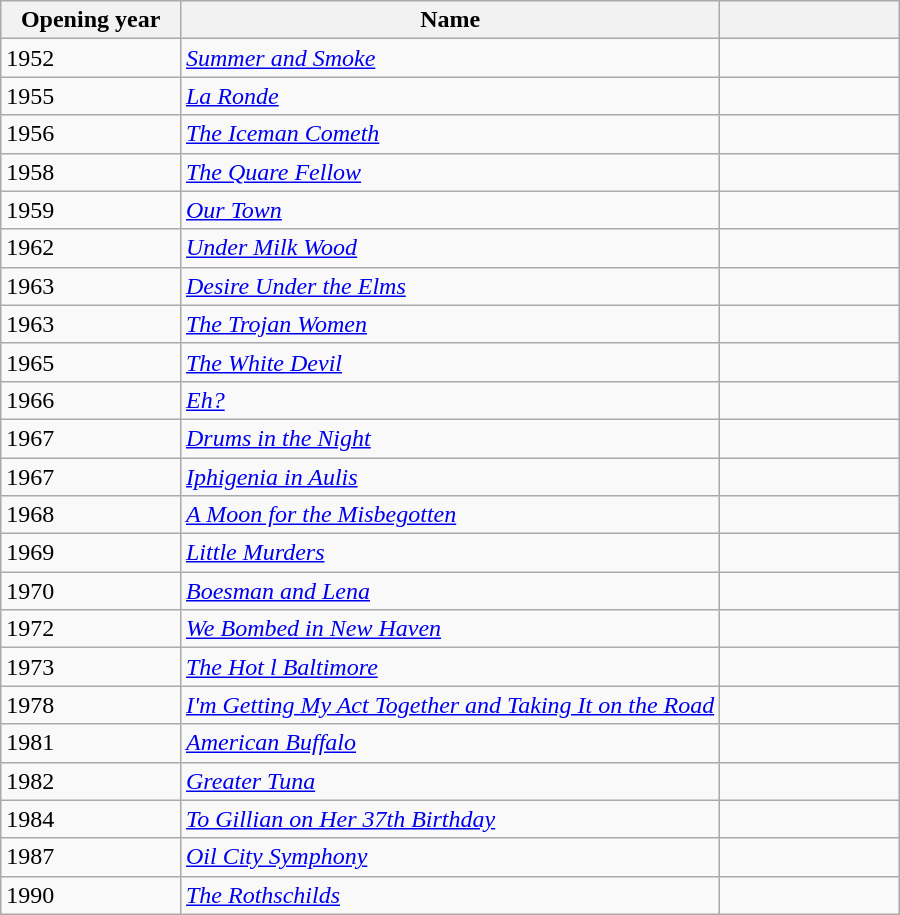<table class="wikitable sortable collapsible">
<tr>
<th width=20% scope="col">Opening year</th>
<th width=60% scope="col">Name</th>
<th width=20% scope="col" class="unsortable"></th>
</tr>
<tr>
<td>1952</td>
<td><em><a href='#'>Summer and Smoke</a></em></td>
<td></td>
</tr>
<tr>
<td>1955</td>
<td><em><a href='#'>La Ronde</a></em></td>
<td></td>
</tr>
<tr>
<td>1956</td>
<td><em><a href='#'>The Iceman Cometh</a></em></td>
<td></td>
</tr>
<tr>
<td>1958</td>
<td><em><a href='#'>The Quare Fellow</a></em></td>
<td></td>
</tr>
<tr>
<td>1959</td>
<td><em><a href='#'>Our Town</a></em></td>
<td></td>
</tr>
<tr>
<td>1962</td>
<td><em><a href='#'>Under Milk Wood</a></em></td>
<td></td>
</tr>
<tr>
<td>1963</td>
<td><em><a href='#'>Desire Under the Elms</a></em></td>
<td></td>
</tr>
<tr>
<td>1963</td>
<td><em><a href='#'>The Trojan Women</a></em></td>
<td></td>
</tr>
<tr>
<td>1965</td>
<td><em><a href='#'>The White Devil</a></em></td>
<td></td>
</tr>
<tr>
<td>1966</td>
<td><em><a href='#'>Eh?</a></em></td>
<td></td>
</tr>
<tr>
<td>1967</td>
<td><em><a href='#'>Drums in the Night</a></em></td>
<td></td>
</tr>
<tr>
<td>1967</td>
<td><em><a href='#'>Iphigenia in Aulis</a></em></td>
<td></td>
</tr>
<tr>
<td>1968</td>
<td><em><a href='#'>A Moon for the Misbegotten</a></em></td>
<td></td>
</tr>
<tr>
<td>1969</td>
<td><em><a href='#'>Little Murders</a></em></td>
<td></td>
</tr>
<tr>
<td>1970</td>
<td><em><a href='#'>Boesman and Lena</a></em></td>
<td></td>
</tr>
<tr>
<td>1972</td>
<td><em><a href='#'>We Bombed in New Haven</a></em></td>
<td></td>
</tr>
<tr>
<td>1973</td>
<td><em><a href='#'>The Hot l Baltimore</a></em></td>
<td></td>
</tr>
<tr>
<td>1978</td>
<td><em><a href='#'>I'm Getting My Act Together and Taking It on the Road</a></em></td>
<td></td>
</tr>
<tr>
<td>1981</td>
<td><em><a href='#'>American Buffalo</a></em></td>
<td></td>
</tr>
<tr>
<td>1982</td>
<td><em><a href='#'>Greater Tuna</a></em></td>
<td></td>
</tr>
<tr>
<td>1984</td>
<td><em><a href='#'>To Gillian on Her 37th Birthday</a></em></td>
<td></td>
</tr>
<tr>
<td>1987</td>
<td><em><a href='#'>Oil City Symphony</a></em></td>
<td></td>
</tr>
<tr>
<td>1990</td>
<td><em><a href='#'>The Rothschilds</a></em></td>
<td></td>
</tr>
</table>
